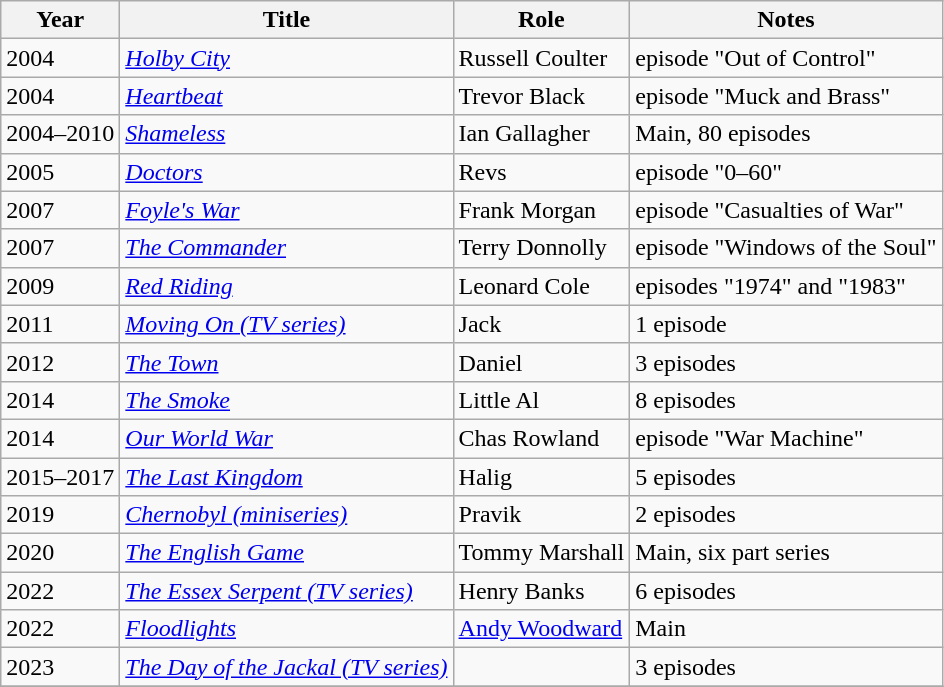<table class="wikitable sortable plainrowheaders">
<tr>
<th scope="col">Year</th>
<th scope="col">Title</th>
<th scope="col">Role</th>
<th scope="col" class="unsortable">Notes</th>
</tr>
<tr>
<td>2004</td>
<td><em><a href='#'>Holby City</a></em></td>
<td>Russell Coulter</td>
<td>episode "Out of Control"</td>
</tr>
<tr>
<td>2004</td>
<td><em><a href='#'>Heartbeat</a></em></td>
<td>Trevor Black</td>
<td>episode "Muck and Brass"</td>
</tr>
<tr>
<td>2004–2010</td>
<td><em><a href='#'>Shameless</a></em></td>
<td>Ian Gallagher</td>
<td>Main, 80 episodes</td>
</tr>
<tr>
<td>2005</td>
<td><em><a href='#'>Doctors</a></em></td>
<td>Revs</td>
<td>episode "0–60"</td>
</tr>
<tr>
<td>2007</td>
<td><em><a href='#'>Foyle's War</a></em></td>
<td>Frank Morgan</td>
<td>episode "Casualties of War"</td>
</tr>
<tr>
<td>2007</td>
<td><em><a href='#'>The Commander</a></em></td>
<td>Terry Donnolly</td>
<td>episode "Windows of the Soul"</td>
</tr>
<tr>
<td>2009</td>
<td><em><a href='#'>Red Riding</a></em></td>
<td>Leonard Cole</td>
<td>episodes "1974" and "1983"</td>
</tr>
<tr>
<td>2011</td>
<td><em><a href='#'>Moving On (TV series)</a></em></td>
<td>Jack</td>
<td>1 episode</td>
</tr>
<tr>
<td>2012</td>
<td><em><a href='#'>The Town</a></em></td>
<td>Daniel</td>
<td>3 episodes</td>
</tr>
<tr>
<td>2014</td>
<td><em><a href='#'>The Smoke</a></em></td>
<td>Little Al</td>
<td>8 episodes</td>
</tr>
<tr>
<td>2014</td>
<td><em><a href='#'>Our World War</a></em></td>
<td>Chas Rowland</td>
<td>episode "War Machine"</td>
</tr>
<tr>
<td>2015–2017</td>
<td><em><a href='#'>The Last Kingdom</a></em></td>
<td>Halig</td>
<td>5 episodes</td>
</tr>
<tr>
<td>2019</td>
<td><em><a href='#'>Chernobyl (miniseries)</a></em></td>
<td>Pravik</td>
<td>2 episodes</td>
</tr>
<tr>
<td>2020</td>
<td><em><a href='#'>The English Game</a></em></td>
<td>Tommy Marshall</td>
<td>Main, six part series</td>
</tr>
<tr>
<td>2022</td>
<td><em><a href='#'>The Essex Serpent (TV series)</a></em></td>
<td>Henry Banks</td>
<td>6 episodes</td>
</tr>
<tr>
<td>2022</td>
<td><em><a href='#'>Floodlights</a></em></td>
<td><a href='#'>Andy Woodward</a></td>
<td>Main</td>
</tr>
<tr>
<td>2023</td>
<td><em><a href='#'>The Day of the Jackal (TV series)</a></em></td>
<td></td>
<td>3 episodes</td>
</tr>
<tr>
</tr>
</table>
